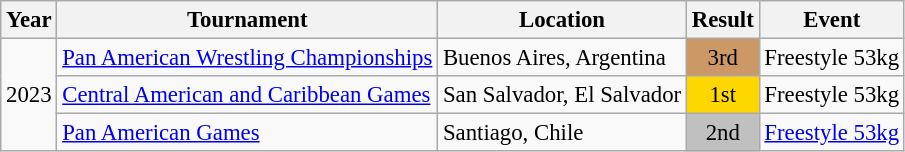<table class="wikitable" style="font-size:95%;">
<tr>
<th>Year</th>
<th>Tournament</th>
<th>Location</th>
<th>Result</th>
<th>Event</th>
</tr>
<tr>
<td rowspan=3>2023</td>
<td><a href='#'>Pan American Wrestling Championships</a></td>
<td>Buenos Aires, Argentina</td>
<td align="center" bgcolor="cc9966">3rd</td>
<td>Freestyle 53kg</td>
</tr>
<tr>
<td><a href='#'>Central American and Caribbean Games</a></td>
<td>San Salvador, El Salvador</td>
<td align="center" bgcolor="gold">1st</td>
<td>Freestyle 53kg</td>
</tr>
<tr>
<td><a href='#'>Pan American Games</a></td>
<td>Santiago, Chile</td>
<td align="center" bgcolor="silver">2nd</td>
<td><a href='#'>Freestyle 53kg</a></td>
</tr>
</table>
